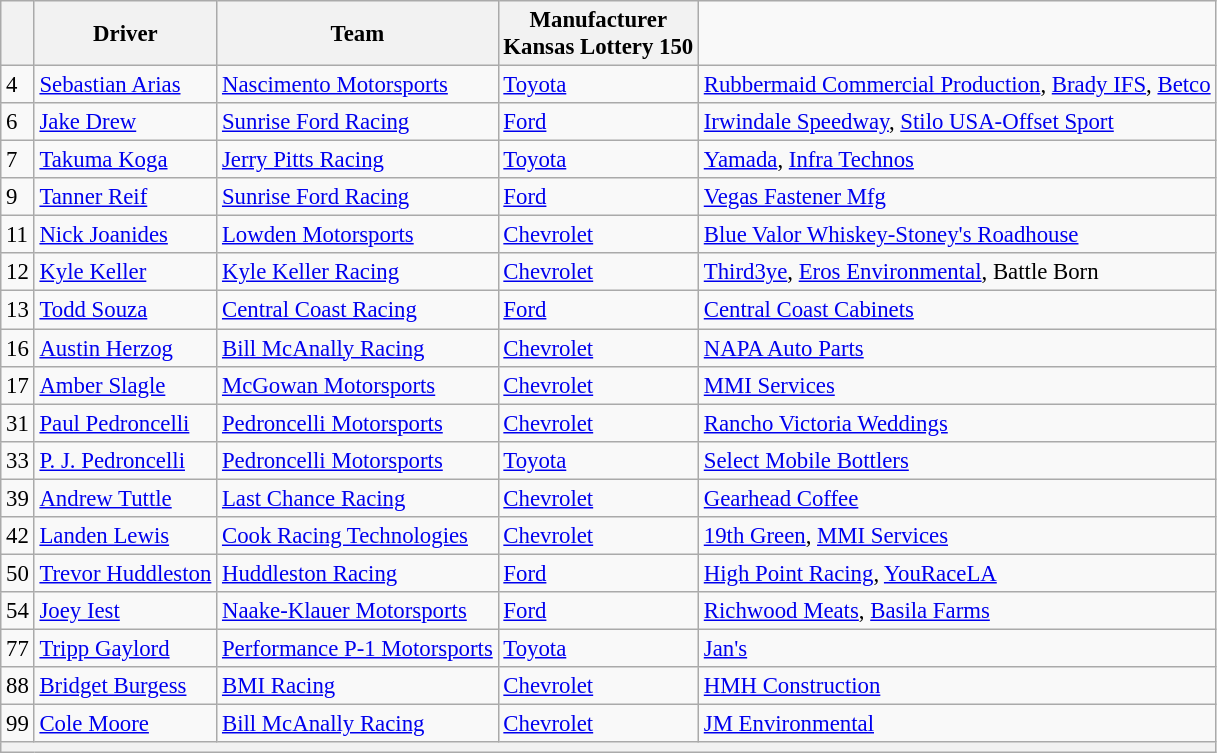<table class="wikitable" style="font-size:95%">
<tr>
<th></th>
<th>Driver</th>
<th>Team</th>
<th>Manufacturer<br>Kansas Lottery 150</th>
</tr>
<tr>
<td>4</td>
<td><a href='#'>Sebastian Arias</a></td>
<td><a href='#'>Nascimento Motorsports</a></td>
<td><a href='#'>Toyota</a></td>
<td><a href='#'>Rubbermaid Commercial Production</a>, <a href='#'>Brady IFS</a>, <a href='#'>Betco</a></td>
</tr>
<tr>
<td>6</td>
<td><a href='#'>Jake Drew</a></td>
<td><a href='#'>Sunrise Ford Racing</a></td>
<td><a href='#'>Ford</a></td>
<td><a href='#'>Irwindale Speedway</a>, <a href='#'>Stilo USA-Offset Sport</a></td>
</tr>
<tr>
<td>7</td>
<td><a href='#'>Takuma Koga</a></td>
<td><a href='#'>Jerry Pitts Racing</a></td>
<td><a href='#'>Toyota</a></td>
<td><a href='#'>Yamada</a>, <a href='#'>Infra Technos</a></td>
</tr>
<tr>
<td>9</td>
<td><a href='#'>Tanner Reif</a></td>
<td><a href='#'>Sunrise Ford Racing</a></td>
<td><a href='#'>Ford</a></td>
<td><a href='#'>Vegas Fastener Mfg</a></td>
</tr>
<tr>
<td>11</td>
<td><a href='#'>Nick Joanides</a></td>
<td><a href='#'>Lowden Motorsports</a></td>
<td><a href='#'>Chevrolet</a></td>
<td><a href='#'>Blue Valor Whiskey-Stoney's Roadhouse</a></td>
</tr>
<tr>
<td>12</td>
<td><a href='#'>Kyle Keller</a></td>
<td><a href='#'>Kyle Keller Racing</a></td>
<td><a href='#'>Chevrolet</a></td>
<td><a href='#'>Third3ye</a>, <a href='#'>Eros Environmental</a>, Battle Born</td>
</tr>
<tr>
<td>13</td>
<td><a href='#'>Todd Souza</a></td>
<td><a href='#'>Central Coast Racing</a></td>
<td><a href='#'>Ford</a></td>
<td><a href='#'>Central Coast Cabinets</a></td>
</tr>
<tr>
<td>16</td>
<td><a href='#'>Austin Herzog</a></td>
<td><a href='#'>Bill McAnally Racing</a></td>
<td><a href='#'>Chevrolet</a></td>
<td><a href='#'>NAPA Auto Parts</a></td>
</tr>
<tr>
<td>17</td>
<td><a href='#'>Amber Slagle</a></td>
<td><a href='#'>McGowan Motorsports</a></td>
<td><a href='#'>Chevrolet</a></td>
<td><a href='#'>MMI Services</a></td>
</tr>
<tr>
<td>31</td>
<td><a href='#'>Paul Pedroncelli</a></td>
<td><a href='#'>Pedroncelli Motorsports</a></td>
<td><a href='#'>Chevrolet</a></td>
<td><a href='#'>Rancho Victoria Weddings</a></td>
</tr>
<tr>
<td>33</td>
<td><a href='#'>P. J. Pedroncelli</a></td>
<td><a href='#'>Pedroncelli Motorsports</a></td>
<td><a href='#'>Toyota</a></td>
<td><a href='#'>Select Mobile Bottlers</a></td>
</tr>
<tr>
<td>39</td>
<td><a href='#'>Andrew Tuttle</a></td>
<td><a href='#'>Last Chance Racing</a></td>
<td><a href='#'>Chevrolet</a></td>
<td><a href='#'>Gearhead Coffee</a></td>
</tr>
<tr>
<td>42</td>
<td><a href='#'>Landen Lewis</a></td>
<td><a href='#'>Cook Racing Technologies</a></td>
<td><a href='#'>Chevrolet</a></td>
<td><a href='#'>19th Green</a>, <a href='#'>MMI Services</a></td>
</tr>
<tr>
<td>50</td>
<td><a href='#'>Trevor Huddleston</a></td>
<td><a href='#'>Huddleston Racing</a></td>
<td><a href='#'>Ford</a></td>
<td><a href='#'>High Point Racing</a>, <a href='#'>YouRaceLA</a></td>
</tr>
<tr>
<td>54</td>
<td><a href='#'>Joey Iest</a></td>
<td><a href='#'>Naake-Klauer Motorsports</a></td>
<td><a href='#'>Ford</a></td>
<td><a href='#'>Richwood Meats</a>, <a href='#'>Basila Farms</a></td>
</tr>
<tr>
<td>77</td>
<td><a href='#'>Tripp Gaylord</a></td>
<td><a href='#'>Performance P-1 Motorsports</a></td>
<td><a href='#'>Toyota</a></td>
<td><a href='#'>Jan's</a></td>
</tr>
<tr>
<td>88</td>
<td><a href='#'>Bridget Burgess</a></td>
<td><a href='#'>BMI Racing</a></td>
<td><a href='#'>Chevrolet</a></td>
<td><a href='#'>HMH Construction</a></td>
</tr>
<tr>
<td>99</td>
<td><a href='#'>Cole Moore</a></td>
<td><a href='#'>Bill McAnally Racing</a></td>
<td><a href='#'>Chevrolet</a></td>
<td><a href='#'>JM Environmental</a></td>
</tr>
<tr>
<th colspan="7"></th>
</tr>
</table>
